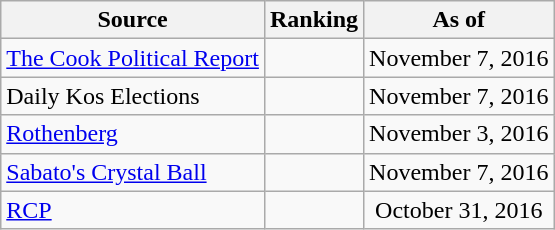<table class="wikitable" style="text-align:center">
<tr>
<th>Source</th>
<th>Ranking</th>
<th>As of</th>
</tr>
<tr>
<td align=left><a href='#'>The Cook Political Report</a></td>
<td></td>
<td>November 7, 2016</td>
</tr>
<tr>
<td align=left>Daily Kos Elections</td>
<td></td>
<td>November 7, 2016</td>
</tr>
<tr>
<td align=left><a href='#'>Rothenberg</a></td>
<td></td>
<td>November 3, 2016</td>
</tr>
<tr>
<td align=left><a href='#'>Sabato's Crystal Ball</a></td>
<td></td>
<td>November 7, 2016</td>
</tr>
<tr>
<td align="left"><a href='#'>RCP</a></td>
<td></td>
<td>October 31, 2016</td>
</tr>
</table>
